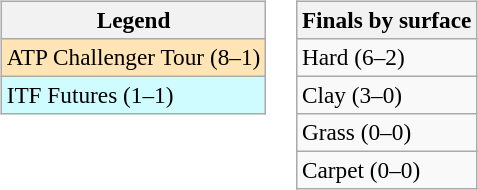<table>
<tr valign=top>
<td><br><table class="wikitable" style=font-size:97%>
<tr>
<th>Legend</th>
</tr>
<tr bgcolor=moccasin>
<td>ATP Challenger Tour (8–1)</td>
</tr>
<tr bgcolor=#cffcff>
<td>ITF Futures (1–1)</td>
</tr>
</table>
</td>
<td><br><table class="wikitable" style=font-size:97%>
<tr>
<th>Finals by surface</th>
</tr>
<tr>
<td>Hard (6–2)</td>
</tr>
<tr>
<td>Clay (3–0)</td>
</tr>
<tr>
<td>Grass (0–0)</td>
</tr>
<tr>
<td>Carpet (0–0)</td>
</tr>
</table>
</td>
</tr>
</table>
